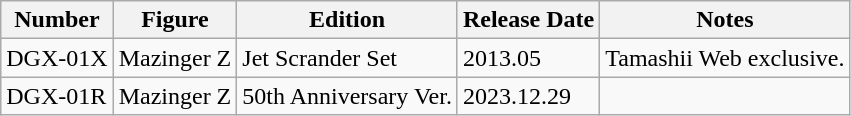<table class="wikitable sortable">
<tr>
<th>Number</th>
<th>Figure</th>
<th class="unsortable">Edition</th>
<th>Release Date</th>
<th>Notes</th>
</tr>
<tr>
<td>DGX-01X</td>
<td>Mazinger Z</td>
<td>Jet Scrander Set</td>
<td>2013.05</td>
<td>Tamashii Web exclusive.</td>
</tr>
<tr>
<td>DGX-01R</td>
<td>Mazinger Z</td>
<td>50th Anniversary Ver.</td>
<td>2023.12.29</td>
<td></td>
</tr>
</table>
